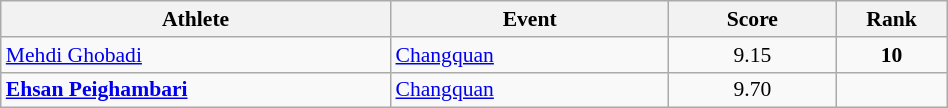<table class="wikitable" width="50%" style="text-align:center; font-size:90%">
<tr>
<th width="35%">Athlete</th>
<th width="25%">Event</th>
<th width="15%">Score</th>
<th width="10%">Rank</th>
</tr>
<tr>
<td align="left"><a href='#'>Mehdi Ghobadi</a></td>
<td align="left"><a href='#'>Changquan</a></td>
<td>9.15</td>
<td><strong>10</strong></td>
</tr>
<tr>
<td align="left"><strong><a href='#'>Ehsan Peighambari</a></strong></td>
<td align="left"><a href='#'>Changquan</a></td>
<td>9.70</td>
<td></td>
</tr>
</table>
